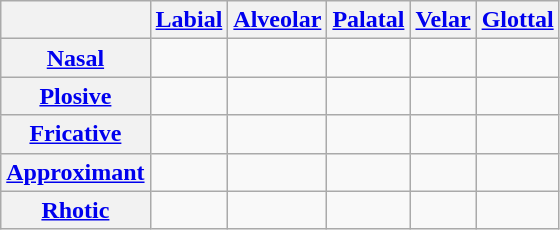<table class="wikitable" style="text-align:center;">
<tr>
<th></th>
<th><a href='#'>Labial</a></th>
<th><a href='#'>Alveolar</a></th>
<th><a href='#'>Palatal</a></th>
<th><a href='#'>Velar</a></th>
<th><a href='#'>Glottal</a></th>
</tr>
<tr>
<th><a href='#'>Nasal</a></th>
<td></td>
<td></td>
<td></td>
<td></td>
<td></td>
</tr>
<tr>
<th><a href='#'>Plosive</a></th>
<td></td>
<td></td>
<td></td>
<td></td>
<td></td>
</tr>
<tr>
<th><a href='#'>Fricative</a></th>
<td></td>
<td></td>
<td></td>
<td></td>
<td></td>
</tr>
<tr>
<th><a href='#'>Approximant</a></th>
<td></td>
<td></td>
<td></td>
<td></td>
<td></td>
</tr>
<tr>
<th><a href='#'>Rhotic</a></th>
<td></td>
<td></td>
<td></td>
<td></td>
<td></td>
</tr>
</table>
